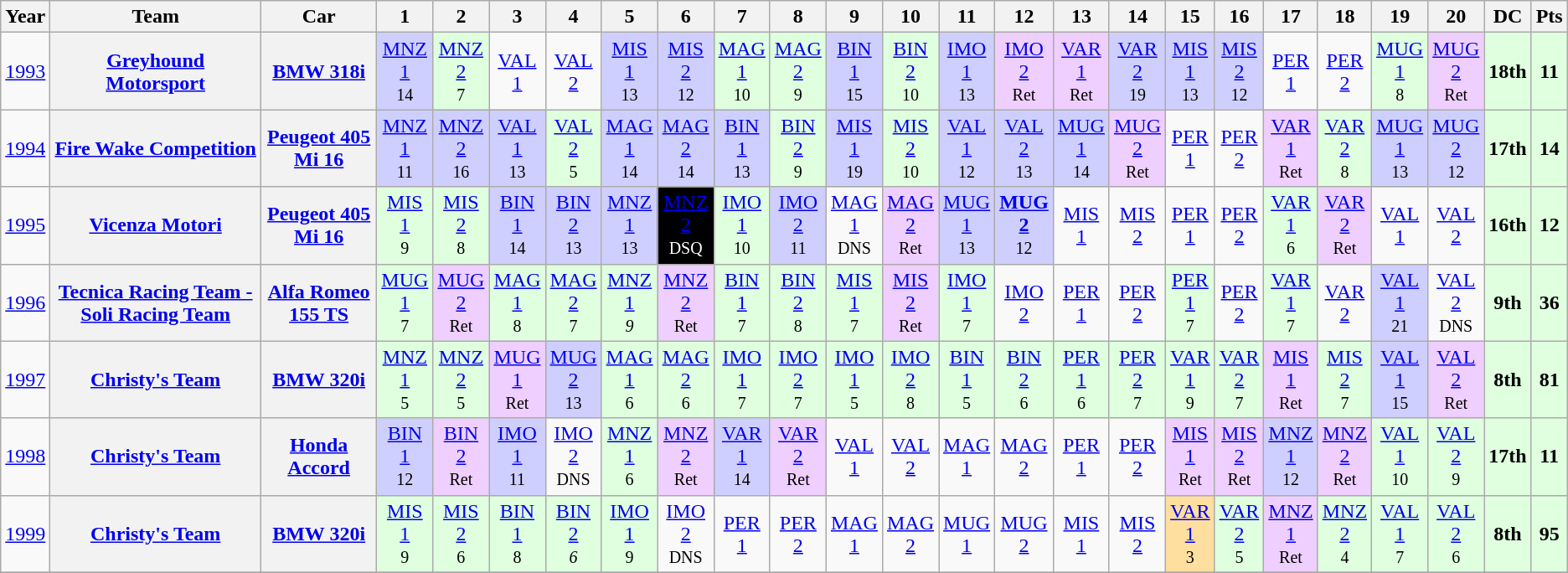<table class="wikitable" style="text-align:center;">
<tr>
<th>Year</th>
<th>Team</th>
<th>Car</th>
<th>1</th>
<th>2</th>
<th>3</th>
<th>4</th>
<th>5</th>
<th>6</th>
<th>7</th>
<th>8</th>
<th>9</th>
<th>10</th>
<th>11</th>
<th>12</th>
<th>13</th>
<th>14</th>
<th>15</th>
<th>16</th>
<th>17</th>
<th>18</th>
<th>19</th>
<th>20</th>
<th>DC</th>
<th>Pts</th>
</tr>
<tr>
<td><a href='#'>1993</a></td>
<th><a href='#'>Greyhound Motorsport</a></th>
<th><a href='#'>BMW 318i</a></th>
<td style="background:#CFCFFF;"><a href='#'>MNZ<br>1</a><br><small>14</small></td>
<td style="background:#dfffdf;"><a href='#'>MNZ<br>2</a><br><small>7</small></td>
<td><a href='#'>VAL<br>1</a></td>
<td><a href='#'>VAL<br>2</a></td>
<td style="background:#CFCFFF;"><a href='#'>MIS<br>1</a><br><small>13</small></td>
<td style="background:#CFCFFF;"><a href='#'>MIS<br>2</a><br><small>12</small></td>
<td style="background:#DFFFDF;"><a href='#'>MAG<br>1</a><br><small>10</small></td>
<td style="background:#DFFFDF;"><a href='#'>MAG<br>2</a><br><small>9</small></td>
<td style="background:#CFCFFF;"><a href='#'>BIN<br>1</a><br><small>15</small></td>
<td style="background:#DFFFDF;"><a href='#'>BIN<br>2</a><br><small>10</small></td>
<td style="background:#CFCFFF;"><a href='#'>IMO<br>1</a><br><small>13</small></td>
<td style="background:#efcfff;"><a href='#'>IMO<br>2</a><br><small>Ret</small></td>
<td style="background:#efcfff;"><a href='#'>VAR<br>1</a><br><small>Ret</small></td>
<td style="background:#CFCFFF;"><a href='#'>VAR<br>2</a><br><small>19</small></td>
<td style="background:#CFCFFF;"><a href='#'>MIS<br>1</a><br><small>13</small></td>
<td style="background:#CFCFFF;"><a href='#'>MIS<br>2</a><br><small>12</small></td>
<td><a href='#'>PER<br>1</a></td>
<td><a href='#'>PER<br>2</a></td>
<td style="background:#DFFFDF;"><a href='#'>MUG<br>1</a><br><small>8</small></td>
<td style="background:#efcfff;"><a href='#'>MUG<br>2</a><br><small>Ret</small></td>
<th style="background:#DFFFDF;">18th</th>
<th style="background:#DFFFDF;">11</th>
</tr>
<tr>
<td><a href='#'>1994</a></td>
<th><a href='#'>Fire Wake Competition</a></th>
<th><a href='#'>Peugeot 405 Mi 16</a></th>
<td style="background:#CFCFFF;"><a href='#'>MNZ<br>1</a><br><small>11</small></td>
<td style="background:#CFCFFF;"><a href='#'>MNZ<br>2</a><br><small>16</small></td>
<td style="background:#CFCFFF;"><a href='#'>VAL<br>1</a><br><small>13</small></td>
<td style="background:#DFFFDF;"><a href='#'>VAL<br>2</a><br><small>5</small></td>
<td style="background:#CFCFFF;"><a href='#'>MAG<br>1</a><br><small>14</small></td>
<td style="background:#CFCFFF;"><a href='#'>MAG<br>2</a><br><small>14</small></td>
<td style="background:#CFCFFF;"><a href='#'>BIN<br>1</a><br><small>13</small></td>
<td style="background:#DFFFDF;"><a href='#'>BIN<br>2</a><br><small>9</small></td>
<td style="background:#CFCFFF;"><a href='#'>MIS<br>1</a><br><small>19</small></td>
<td style="background:#DFFFDF;"><a href='#'>MIS<br>2</a><br><small>10</small></td>
<td style="background:#CFCFFF;"><a href='#'>VAL<br>1</a><br><small>12</small></td>
<td style="background:#CFCFFF;"><a href='#'>VAL<br>2</a><br><small>13</small></td>
<td style="background:#CFCFFF;"><a href='#'>MUG<br>1</a><br><small>14</small></td>
<td style="background:#EFCFFF;"><a href='#'>MUG<br>2</a><br><small>Ret</small></td>
<td><a href='#'>PER<br>1</a></td>
<td><a href='#'>PER<br>2</a></td>
<td style="background:#EFCFFF;"><a href='#'>VAR<br>1</a><br><small>Ret</small></td>
<td style="background:#DFFFDF;"><a href='#'>VAR<br>2</a><br><small>8</small></td>
<td style="background:#CFCFFF;"><a href='#'>MUG<br>1</a><br><small>13</small></td>
<td style="background:#CFCFFF;"><a href='#'>MUG<br>2</a><br><small>12</small></td>
<th style="background:#DFFFDF;">17th</th>
<th style="background:#DFFFDF;">14</th>
</tr>
<tr>
<td><a href='#'>1995</a></td>
<th><a href='#'>Vicenza Motori</a></th>
<th><a href='#'>Peugeot 405 Mi 16</a></th>
<td style="background:#dfffdf;"><a href='#'>MIS<br>1</a><br><small>9</small></td>
<td style="background:#dfffdf;"><a href='#'>MIS<br>2</a><br><small>8</small></td>
<td style="background:#CFCFFF;"><a href='#'>BIN<br>1</a><br><small>14</small></td>
<td style="background:#CFCFFF;"><a href='#'>BIN<br>2</a><br><small>13</small></td>
<td style="background:#CFCFFF;"><a href='#'>MNZ<br>1</a><br><small>13</small></td>
<td style="background:black; color:white"><a href='#'><span>MNZ<br>2</span></a><br><small>DSQ</small></td>
<td style="background:#dfffdf;"><a href='#'>IMO<br>1</a><br><small>10</small></td>
<td style="background:#CFCFFF;"><a href='#'>IMO<br>2</a><br><small>11</small></td>
<td><a href='#'>MAG<br>1</a><br><small>DNS</small></td>
<td style="background:#efcfff;"><a href='#'>MAG<br>2</a><br><small>Ret</small></td>
<td style="background:#CFCFFF;"><a href='#'>MUG<br>1</a><br><small>13</small></td>
<td style="background:#CFCFFF;"><strong><a href='#'>MUG<br>2</a></strong><br><small>12</small></td>
<td><a href='#'>MIS<br>1</a><br></td>
<td><a href='#'>MIS<br>2</a><br></td>
<td><a href='#'>PER<br>1</a><br></td>
<td><a href='#'>PER<br>2</a><br></td>
<td style="background:#dfffdf;"><a href='#'>VAR<br>1</a><br><small>6</small></td>
<td style="background:#efcfff;"><a href='#'>VAR<br>2</a><br><small>Ret</small></td>
<td><a href='#'>VAL<br>1</a><br></td>
<td><a href='#'>VAL<br>2</a><br></td>
<th style="background:#dfffdf;">16th</th>
<th style="background:#dfffdf;">12</th>
</tr>
<tr>
<td><a href='#'>1996</a></td>
<th><a href='#'>Tecnica Racing Team - Soli Racing Team</a></th>
<th><a href='#'>Alfa Romeo 155 TS</a></th>
<td style="background:#dfffdf;"><a href='#'>MUG<br>1</a><br><small>7</small></td>
<td style="background:#efcfff;"><a href='#'>MUG<br>2</a><br><small>Ret</small></td>
<td style="background:#dfffdf;"><a href='#'>MAG<br>1</a><br><small>8</small></td>
<td style="background:#dfffdf;"><a href='#'>MAG<br>2</a><br><small>7</small></td>
<td style="background:#dfffdf;"><a href='#'>MNZ<br>1</a><em><br><small>9</small></em></td>
<td style="background:#efcfff;"><a href='#'>MNZ<br>2</a><br><small>Ret</small></td>
<td style="background:#dfffdf;"><a href='#'>BIN<br>1</a><br><small>7</small></td>
<td style="background:#dfffdf;"><a href='#'>BIN<br>2</a><br><small>8</small></td>
<td style="background:#dfffdf;"><a href='#'>MIS<br>1</a><br><small>7</small></td>
<td style="background:#efcfff;"><a href='#'>MIS<br>2</a><br><small>Ret</small></td>
<td style="background:#dfffdf;"><a href='#'>IMO<br>1</a><br><small>7</small></td>
<td><a href='#'>IMO<br>2</a><br></td>
<td><a href='#'>PER<br>1</a><br></td>
<td><a href='#'>PER<br>2</a><br></td>
<td style="background:#dfffdf;"><a href='#'>PER<br>1</a><br><small>7</small></td>
<td><a href='#'>PER<br>2</a><br></td>
<td style="background:#dfffdf;"><a href='#'>VAR<br>1</a><br><small>7</small></td>
<td><a href='#'>VAR<br>2</a><br></td>
<td style="background:#CFCFFF;"><a href='#'>VAL<br>1</a><br><small>21</small></td>
<td><a href='#'>VAL<br>2</a><br><small>DNS</small></td>
<th style="background:#dfffdf;">9th</th>
<th style="background:#dfffdf;">36</th>
</tr>
<tr>
<td><a href='#'>1997</a></td>
<th><a href='#'>Christy's Team</a></th>
<th><a href='#'>BMW 320i</a></th>
<td style="background:#dfffdf;"><a href='#'>MNZ<br>1</a><br><small>5</small></td>
<td style="background:#dfffdf;"><a href='#'>MNZ<br>2</a><br><small>5</small></td>
<td style="background:#efcfff;"><a href='#'>MUG<br>1</a><br><small>Ret</small></td>
<td style="background:#CFCFFF;"><a href='#'>MUG<br>2</a><br><small>13</small></td>
<td style="background:#dfffdf;"><a href='#'>MAG<br>1</a><br><small>6</small></td>
<td style="background:#dfffdf;"><a href='#'>MAG<br>2</a><br><small>6</small></td>
<td style="background:#dfffdf;"><a href='#'>IMO<br>1</a><br><small>7</small></td>
<td style="background:#dfffdf;"><a href='#'>IMO<br>2</a><br><small>7</small></td>
<td style="background:#dfffdf;"><a href='#'>IMO<br>1</a><br><small>5</small></td>
<td style="background:#dfffdf;"><a href='#'>IMO<br>2</a><br><small>8</small></td>
<td style="background:#dfffdf;"><a href='#'>BIN<br>1</a><br><small>5</small></td>
<td style="background:#dfffdf;"><a href='#'>BIN<br>2</a><br><small>6</small></td>
<td style="background:#dfffdf;"><a href='#'>PER<br>1</a><br><small>6</small></td>
<td style="background:#dfffdf;"><a href='#'>PER<br>2</a><br><small>7</small></td>
<td style="background:#dfffdf;"><a href='#'>VAR<br>1</a><br><small>9</small></td>
<td style="background:#dfffdf;"><a href='#'>VAR<br>2</a><br><small>7</small></td>
<td style="background:#efcfff;"><a href='#'>MIS<br>1</a><br><small>Ret</small></td>
<td style="background:#dfffdf;"><a href='#'>MIS<br>2</a><br><small>7</small></td>
<td style="background:#CFCFFF;"><a href='#'>VAL<br>1</a><br><small>15</small></td>
<td style="background:#efcfff;"><a href='#'>VAL<br>2</a><br><small>Ret</small></td>
<th style="background:#dfffdf;">8th</th>
<th style="background:#dfffdf;">81</th>
</tr>
<tr>
<td><a href='#'>1998</a></td>
<th><a href='#'>Christy's Team</a></th>
<th><a href='#'>Honda Accord</a></th>
<td style="background:#CFCFFF;"><a href='#'>BIN<br>1</a><br><small>12</small></td>
<td style="background:#efcfff;"><a href='#'>BIN<br>2</a><br><small>Ret</small></td>
<td style="background:#CFCFFF;"><a href='#'>IMO<br>1</a><br><small>11</small></td>
<td><a href='#'>IMO<br>2</a><br><small>DNS</small></td>
<td style="background:#dfffdf;"><a href='#'>MNZ<br>1</a><br><small>6</small></td>
<td style="background:#efcfff;"><a href='#'>MNZ<br>2</a><br><small>Ret</small></td>
<td style="background:#CFCFFF;"><a href='#'>VAR<br>1</a><br><small>14</small></td>
<td style="background:#efcfff;"><a href='#'>VAR<br>2</a><br><small>Ret</small></td>
<td><a href='#'>VAL<br>1</a></td>
<td><a href='#'>VAL<br>2</a></td>
<td><a href='#'>MAG<br>1</a></td>
<td><a href='#'>MAG<br>2</a></td>
<td><a href='#'>PER<br>1</a></td>
<td><a href='#'>PER<br>2</a></td>
<td style="background:#efcfff;"><a href='#'>MIS<br>1</a><br><small>Ret</small></td>
<td style="background:#efcfff;"><a href='#'>MIS<br>2</a><br><small>Ret</small></td>
<td style="background:#CFCFFF;"><a href='#'>MNZ<br>1</a><br><small>12</small></td>
<td style="background:#efcfff;"><a href='#'>MNZ<br>2</a><br><small>Ret</small></td>
<td style="background:#dfffdf;"><a href='#'>VAL<br>1</a><br><small>10</small></td>
<td style="background:#dfffdf;"><a href='#'>VAL<br>2</a><br><small>9</small></td>
<th style="background:#dfffdf;">17th</th>
<th style="background:#dfffdf;">11</th>
</tr>
<tr>
<td><a href='#'>1999</a></td>
<th><a href='#'>Christy's Team</a></th>
<th><a href='#'>BMW 320i</a></th>
<td style="background:#dfffdf;"><a href='#'>MIS<br>1</a><br><small>9</small></td>
<td style="background:#dfffdf;"><a href='#'>MIS<br>2</a><br><small>6</small></td>
<td style="background:#dfffdf;"><a href='#'>BIN<br>1</a><br><small>8</small></td>
<td style="background:#dfffdf;"><a href='#'>BIN<br>2</a><em><br><small>6</small></em></td>
<td style="background:#dfffdf;"><a href='#'>IMO<br>1</a><br><small>9</small></td>
<td><a href='#'>IMO<br>2</a><br><small>DNS</small></td>
<td><a href='#'>PER<br>1</a><br></td>
<td><a href='#'>PER<br>2</a><br></td>
<td><a href='#'>MAG<br>1</a></td>
<td><a href='#'>MAG<br>2</a></td>
<td><a href='#'>MUG<br>1</a></td>
<td><a href='#'>MUG<br>2</a></td>
<td><a href='#'>MIS<br>1</a></td>
<td><a href='#'>MIS<br>2</a></td>
<td style="background:#ffdf9f;"><a href='#'>VAR<br>1</a><br><small>3</small></td>
<td style="background:#dfffdf;"><a href='#'>VAR<br>2</a><br><small>5</small></td>
<td style="background:#efcfff;"><a href='#'>MNZ<br>1</a><br><small>Ret</small></td>
<td style="background:#dfffdf;"><a href='#'>MNZ<br>2</a><br><small>4</small></td>
<td style="background:#dfffdf;"><a href='#'>VAL<br>1</a><br><small>7</small></td>
<td style="background:#dfffdf;"><a href='#'>VAL<br>2</a><br><small>6</small></td>
<th style="background:#dfffdf;">8th</th>
<th style="background:#dfffdf;">95</th>
</tr>
<tr>
</tr>
</table>
